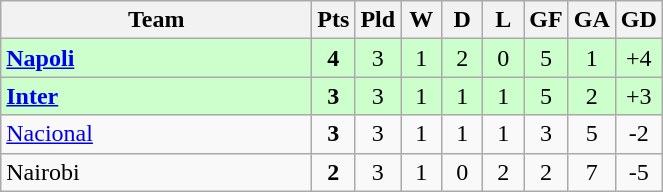<table class="wikitable" style="text-align:center;">
<tr>
<th width=200>Team</th>
<th width=20>Pts</th>
<th width=20>Pld</th>
<th width=20>W</th>
<th width=20>D</th>
<th width=20>L</th>
<th width=20>GF</th>
<th width=20>GA</th>
<th width=20>GD</th>
</tr>
<tr style="background:#ccffcc">
<td style="text-align:left"><strong> <a href='#'>Napoli</a></strong></td>
<td><strong>4</strong></td>
<td>3</td>
<td>1</td>
<td>2</td>
<td>0</td>
<td>5</td>
<td>1</td>
<td>+4</td>
</tr>
<tr style="background:#ccffcc">
<td style="text-align:left"><strong> <a href='#'>Inter</a></strong></td>
<td><strong>3</strong></td>
<td>3</td>
<td>1</td>
<td>1</td>
<td>1</td>
<td>5</td>
<td>2</td>
<td>+3</td>
</tr>
<tr>
<td style="text-align:left"> <a href='#'>Nacional</a></td>
<td><strong>3</strong></td>
<td>3</td>
<td>1</td>
<td>1</td>
<td>1</td>
<td>3</td>
<td>5</td>
<td>-2</td>
</tr>
<tr>
<td style="text-align:left"> Nairobi</td>
<td><strong>2</strong></td>
<td>3</td>
<td>1</td>
<td>0</td>
<td>2</td>
<td>2</td>
<td>7</td>
<td>-5</td>
</tr>
</table>
